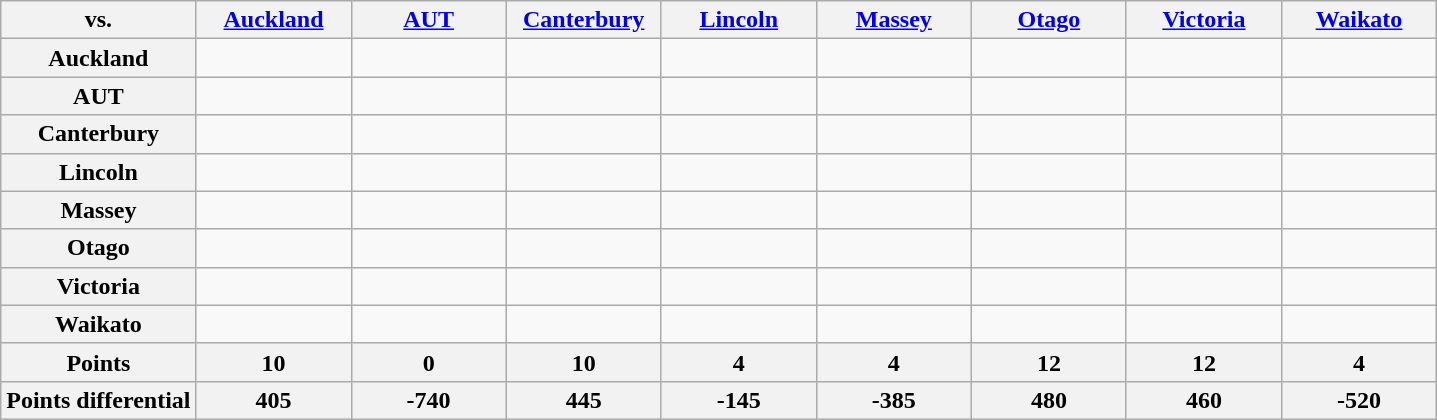<table class="wikitable" style="text-align:center">
<tr>
<th>vs.</th>
<th style="width: 6em"><a href='#'>Auckland</a></th>
<th style="width: 6em"><a href='#'>AUT</a></th>
<th style="width: 6em"><a href='#'>Canterbury</a></th>
<th style="width: 6em"><a href='#'>Lincoln</a></th>
<th style="width: 6em"><a href='#'>Massey</a></th>
<th style="width: 6em"><a href='#'>Otago</a></th>
<th style="width: 6em"><a href='#'>Victoria</a></th>
<th style="width: 6em"><a href='#'>Waikato</a></th>
</tr>
<tr>
<th>Auckland</th>
<td></td>
<td></td>
<td></td>
<td></td>
<td></td>
<td></td>
<td></td>
<td></td>
</tr>
<tr>
<th>AUT</th>
<td></td>
<td></td>
<td></td>
<td></td>
<td></td>
<td></td>
<td></td>
<td></td>
</tr>
<tr>
<th>Canterbury</th>
<td></td>
<td></td>
<td></td>
<td></td>
<td></td>
<td></td>
<td></td>
<td></td>
</tr>
<tr>
<th>Lincoln</th>
<td></td>
<td></td>
<td></td>
<td></td>
<td></td>
<td></td>
<td></td>
<td></td>
</tr>
<tr>
<th>Massey</th>
<td></td>
<td></td>
<td></td>
<td></td>
<td></td>
<td></td>
<td></td>
<td></td>
</tr>
<tr>
<th>Otago</th>
<td></td>
<td></td>
<td></td>
<td></td>
<td></td>
<td></td>
<td></td>
<td></td>
</tr>
<tr>
<th>Victoria</th>
<td></td>
<td></td>
<td></td>
<td></td>
<td></td>
<td></td>
<td></td>
<td></td>
</tr>
<tr>
<th>Waikato</th>
<td></td>
<td></td>
<td></td>
<td></td>
<td></td>
<td></td>
<td></td>
<td></td>
</tr>
<tr>
<th>Points</th>
<th>10</th>
<th>0</th>
<th>10</th>
<th>4</th>
<th>4</th>
<th>12</th>
<th>12</th>
<th>4</th>
</tr>
<tr>
<th>Points differential</th>
<th>405</th>
<th>-740</th>
<th>445</th>
<th>-145</th>
<th>-385</th>
<th>480</th>
<th>460</th>
<th>-520</th>
</tr>
</table>
